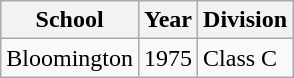<table class="wikitable">
<tr>
<th>School</th>
<th>Year</th>
<th>Division</th>
</tr>
<tr>
<td>Bloomington</td>
<td>1975</td>
<td>Class C</td>
</tr>
</table>
